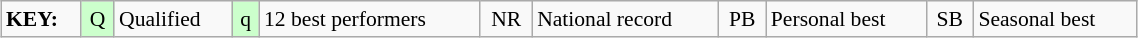<table class="wikitable" style="margin:0.5em auto; font-size:90%;position:relative;" width=60%>
<tr>
<td><strong>KEY:</strong></td>
<td bgcolor=ccffcc align=center>Q</td>
<td>Qualified</td>
<td bgcolor=ccffcc align=center>q</td>
<td>12 best performers</td>
<td align=center>NR</td>
<td>National record</td>
<td align=center>PB</td>
<td>Personal best</td>
<td align=center>SB</td>
<td>Seasonal best</td>
</tr>
</table>
